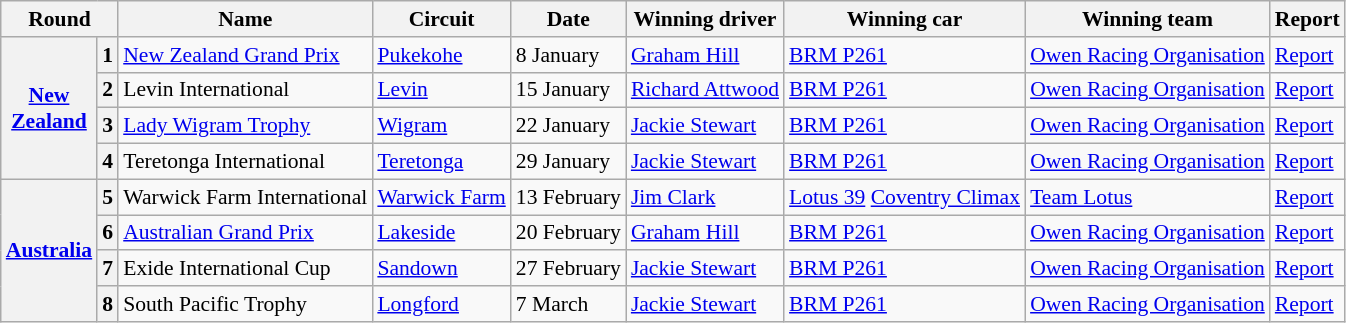<table class="wikitable" style="font-size: 90%;">
<tr>
<th colspan=2>Round</th>
<th>Name</th>
<th>Circuit</th>
<th>Date</th>
<th>Winning driver</th>
<th>Winning car</th>
<th>Winning team</th>
<th>Report</th>
</tr>
<tr>
<th rowspan=4><a href='#'>New<br>Zealand</a></th>
<th>1</th>
<td><a href='#'>New Zealand Grand Prix</a></td>
<td><a href='#'>Pukekohe</a></td>
<td>8 January</td>
<td> <a href='#'>Graham Hill</a></td>
<td><a href='#'>BRM P261</a></td>
<td><a href='#'>Owen Racing Organisation</a></td>
<td><a href='#'>Report</a></td>
</tr>
<tr>
<th>2</th>
<td>Levin International</td>
<td><a href='#'>Levin</a></td>
<td>15 January</td>
<td> <a href='#'>Richard Attwood</a></td>
<td><a href='#'>BRM P261</a></td>
<td><a href='#'>Owen Racing Organisation</a></td>
<td><a href='#'>Report</a></td>
</tr>
<tr>
<th>3</th>
<td><a href='#'>Lady Wigram Trophy</a></td>
<td><a href='#'>Wigram</a></td>
<td>22 January</td>
<td> <a href='#'>Jackie Stewart</a></td>
<td><a href='#'>BRM P261</a></td>
<td><a href='#'>Owen Racing Organisation</a></td>
<td><a href='#'>Report</a></td>
</tr>
<tr>
<th>4</th>
<td>Teretonga International</td>
<td><a href='#'>Teretonga</a></td>
<td>29 January</td>
<td> <a href='#'>Jackie Stewart</a></td>
<td><a href='#'>BRM P261</a></td>
<td><a href='#'>Owen Racing Organisation</a></td>
<td><a href='#'>Report</a></td>
</tr>
<tr>
<th rowspan=4><a href='#'>Australia</a></th>
<th>5</th>
<td>Warwick Farm International</td>
<td><a href='#'>Warwick Farm</a></td>
<td>13 February</td>
<td> <a href='#'>Jim Clark</a></td>
<td><a href='#'>Lotus 39</a> <a href='#'>Coventry Climax</a></td>
<td><a href='#'>Team Lotus</a></td>
<td><a href='#'>Report</a></td>
</tr>
<tr>
<th>6</th>
<td><a href='#'>Australian Grand Prix</a></td>
<td><a href='#'>Lakeside</a></td>
<td>20 February</td>
<td> <a href='#'>Graham Hill</a></td>
<td><a href='#'>BRM P261</a></td>
<td><a href='#'>Owen Racing Organisation</a></td>
<td><a href='#'>Report</a></td>
</tr>
<tr>
<th>7</th>
<td>Exide International Cup</td>
<td><a href='#'>Sandown</a></td>
<td>27 February</td>
<td> <a href='#'>Jackie Stewart</a></td>
<td><a href='#'>BRM P261</a></td>
<td><a href='#'>Owen Racing Organisation</a></td>
<td><a href='#'>Report</a></td>
</tr>
<tr>
<th>8</th>
<td>South Pacific Trophy</td>
<td><a href='#'>Longford</a></td>
<td>7 March</td>
<td> <a href='#'>Jackie Stewart</a></td>
<td><a href='#'>BRM P261</a></td>
<td><a href='#'>Owen Racing Organisation</a></td>
<td><a href='#'>Report</a></td>
</tr>
</table>
